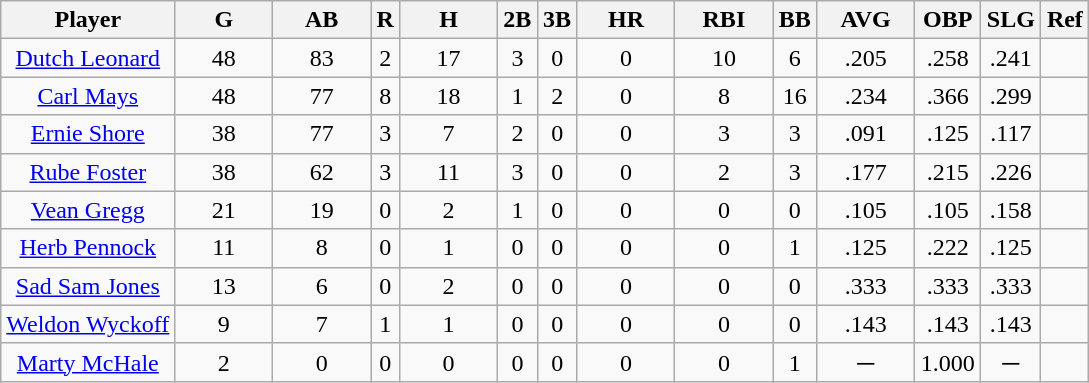<table class="wikitable sortable">
<tr>
<th bgcolor="#DDDDFF" width="16%">Player</th>
<th bgcolor="#DDDDFF" width="9%">G</th>
<th bgcolor="#DDDDFF" width="9%">AB</th>
<th>R</th>
<th bgcolor="#DDDDFF" width="9%">H</th>
<th>2B</th>
<th>3B</th>
<th bgcolor="#DDDDFF" width="9%">HR</th>
<th bgcolor="#DDDDFF" width="9%">RBI</th>
<th>BB</th>
<th bgcolor="#DDDDFF" width="9%">AVG</th>
<th>OBP</th>
<th>SLG</th>
<th>Ref</th>
</tr>
<tr align="center">
<td><a href='#'>Dutch Leonard</a></td>
<td>48</td>
<td>83</td>
<td>2</td>
<td>17</td>
<td>3</td>
<td>0</td>
<td>0</td>
<td>10</td>
<td>6</td>
<td>.205</td>
<td>.258</td>
<td>.241</td>
<td></td>
</tr>
<tr align="center">
<td><a href='#'>Carl Mays</a></td>
<td>48</td>
<td>77</td>
<td>8</td>
<td>18</td>
<td>1</td>
<td>2</td>
<td>0</td>
<td>8</td>
<td>16</td>
<td>.234</td>
<td>.366</td>
<td>.299</td>
<td></td>
</tr>
<tr align="center">
<td><a href='#'>Ernie Shore</a></td>
<td>38</td>
<td>77</td>
<td>3</td>
<td>7</td>
<td>2</td>
<td>0</td>
<td>0</td>
<td>3</td>
<td>3</td>
<td>.091</td>
<td>.125</td>
<td>.117</td>
<td></td>
</tr>
<tr align="center">
<td><a href='#'>Rube Foster</a></td>
<td>38</td>
<td>62</td>
<td>3</td>
<td>11</td>
<td>3</td>
<td>0</td>
<td>0</td>
<td>2</td>
<td>3</td>
<td>.177</td>
<td>.215</td>
<td>.226</td>
<td></td>
</tr>
<tr align="center">
<td><a href='#'>Vean Gregg</a></td>
<td>21</td>
<td>19</td>
<td>0</td>
<td>2</td>
<td>1</td>
<td>0</td>
<td>0</td>
<td>0</td>
<td>0</td>
<td>.105</td>
<td>.105</td>
<td>.158</td>
<td></td>
</tr>
<tr align="center">
<td><a href='#'>Herb Pennock</a></td>
<td>11</td>
<td>8</td>
<td>0</td>
<td>1</td>
<td>0</td>
<td>0</td>
<td>0</td>
<td>0</td>
<td>1</td>
<td>.125</td>
<td>.222</td>
<td>.125</td>
<td></td>
</tr>
<tr align="center">
<td><a href='#'>Sad Sam Jones</a></td>
<td>13</td>
<td>6</td>
<td>0</td>
<td>2</td>
<td>0</td>
<td>0</td>
<td>0</td>
<td>0</td>
<td>0</td>
<td>.333</td>
<td>.333</td>
<td>.333</td>
<td></td>
</tr>
<tr align="center">
<td><a href='#'>Weldon Wyckoff</a></td>
<td>9</td>
<td>7</td>
<td>1</td>
<td>1</td>
<td>0</td>
<td>0</td>
<td>0</td>
<td>0</td>
<td>0</td>
<td>.143</td>
<td>.143</td>
<td>.143</td>
<td></td>
</tr>
<tr align="center">
<td><a href='#'>Marty McHale</a></td>
<td>2</td>
<td>0</td>
<td>0</td>
<td>0</td>
<td>0</td>
<td>0</td>
<td>0</td>
<td>0</td>
<td>1</td>
<td>─</td>
<td>1.000</td>
<td>─</td>
<td></td>
</tr>
</table>
